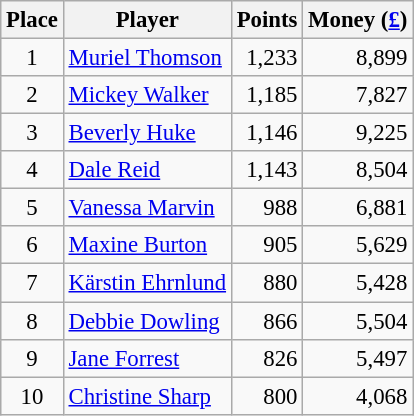<table class="wikitable" style="font-size:95%">
<tr>
<th>Place</th>
<th>Player</th>
<th>Points</th>
<th>Money (<a href='#'>£</a>)</th>
</tr>
<tr>
<td align=center>1</td>
<td> <a href='#'>Muriel Thomson</a></td>
<td align=right>1,233</td>
<td align=right>8,899</td>
</tr>
<tr>
<td align=center>2</td>
<td> <a href='#'>Mickey Walker</a></td>
<td align=right>1,185</td>
<td align=right>7,827</td>
</tr>
<tr>
<td align=center>3</td>
<td> <a href='#'>Beverly Huke</a></td>
<td align=right>1,146</td>
<td align=right>9,225</td>
</tr>
<tr>
<td align=center>4</td>
<td> <a href='#'>Dale Reid</a></td>
<td align=right>1,143</td>
<td align=right>8,504</td>
</tr>
<tr>
<td align=center>5</td>
<td> <a href='#'>Vanessa Marvin</a></td>
<td align=right>988</td>
<td align=right>6,881</td>
</tr>
<tr>
<td align=center>6</td>
<td> <a href='#'>Maxine Burton</a></td>
<td align=right>905</td>
<td align=right>5,629</td>
</tr>
<tr>
<td align=center>7</td>
<td> <a href='#'>Kärstin Ehrnlund</a></td>
<td align=right>880</td>
<td align=right>5,428</td>
</tr>
<tr>
<td align=center>8</td>
<td> <a href='#'>Debbie Dowling</a></td>
<td align=right>866</td>
<td align=right>5,504</td>
</tr>
<tr>
<td align=center>9</td>
<td> <a href='#'>Jane Forrest</a></td>
<td align=right>826</td>
<td align=right>5,497</td>
</tr>
<tr>
<td align=center>10</td>
<td> <a href='#'>Christine Sharp</a></td>
<td align=right>800</td>
<td align=right>4,068</td>
</tr>
</table>
